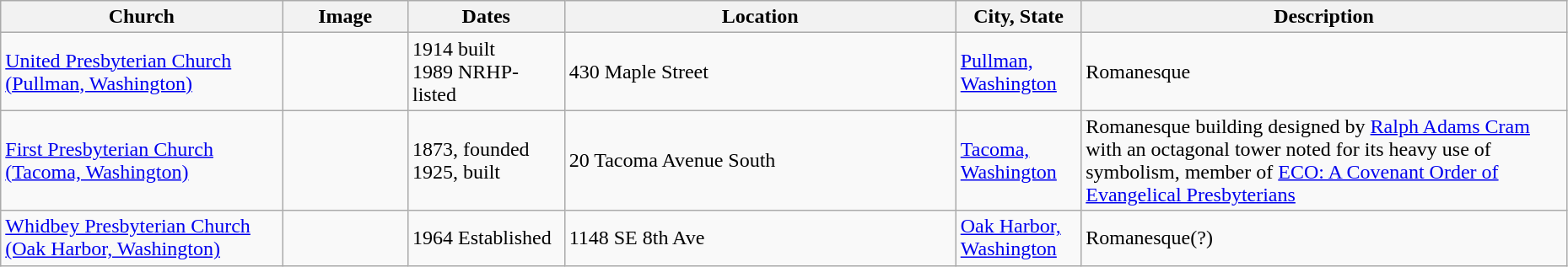<table class="wikitable sortable" style="width:98%">
<tr>
<th width = 18%><strong>Church</strong></th>
<th width = 8% class="unsortable"><strong>Image</strong></th>
<th width = 10%><strong>Dates</strong></th>
<th width = 25%><strong>Location</strong></th>
<th width = 8%><strong>City, State</strong></th>
<th class="unsortable"><strong>Description</strong></th>
</tr>
<tr>
<td><a href='#'>United Presbyterian Church (Pullman, Washington)</a></td>
<td></td>
<td>1914 built<br>1989 NRHP-listed</td>
<td>430 Maple Street<br><small></small></td>
<td><a href='#'>Pullman, Washington</a></td>
<td>Romanesque</td>
</tr>
<tr>
<td><a href='#'>First Presbyterian Church (Tacoma, Washington)</a></td>
<td></td>
<td>1873, founded <br> 1925, built</td>
<td>20 Tacoma Avenue South<br><small></small></td>
<td><a href='#'>Tacoma, Washington</a></td>
<td>Romanesque building designed by <a href='#'>Ralph Adams Cram</a> with an octagonal tower noted for its heavy use of symbolism, member of <a href='#'>ECO: A Covenant Order of Evangelical Presbyterians</a></td>
</tr>
<tr>
<td><a href='#'>Whidbey Presbyterian Church (Oak Harbor, Washington)</a></td>
<td></td>
<td>1964 Established</td>
<td>1148 SE 8th Ave<br><small></small></td>
<td><a href='#'>Oak Harbor, Washington</a></td>
<td>Romanesque(?)</td>
</tr>
</table>
